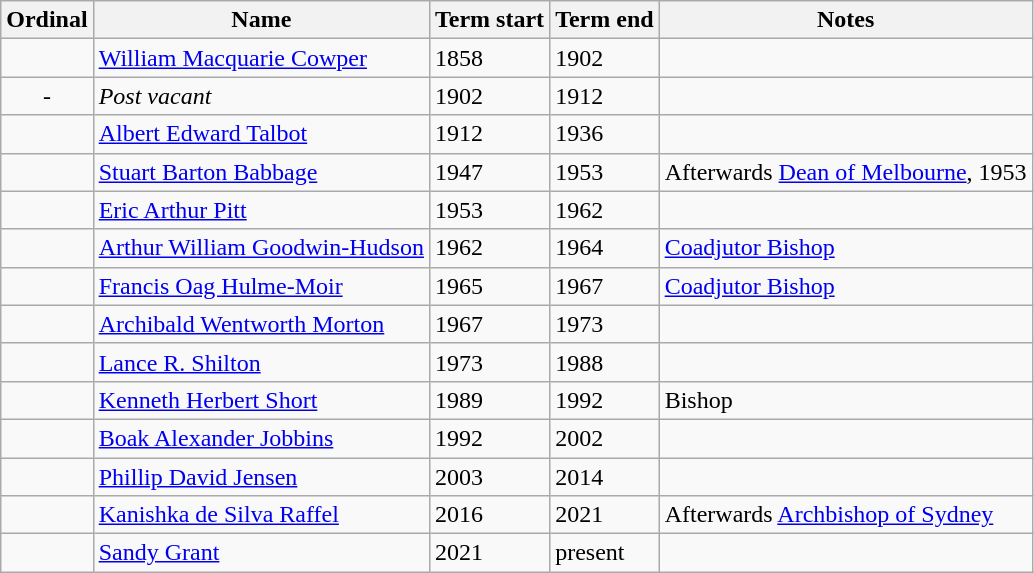<table class="wikitable sortable">
<tr>
<th>Ordinal</th>
<th>Name</th>
<th>Term start</th>
<th>Term end</th>
<th>Notes</th>
</tr>
<tr>
<td align=center></td>
<td><a href='#'>William Macquarie Cowper</a></td>
<td>1858</td>
<td>1902</td>
<td></td>
</tr>
<tr>
<td align=center>-</td>
<td><em>Post vacant</em></td>
<td>1902</td>
<td>1912</td>
<td></td>
</tr>
<tr>
<td align=center></td>
<td><a href='#'>Albert Edward Talbot</a></td>
<td>1912</td>
<td>1936</td>
<td></td>
</tr>
<tr>
<td align=center></td>
<td><a href='#'>Stuart Barton Babbage</a></td>
<td>1947</td>
<td>1953</td>
<td>Afterwards <a href='#'>Dean of Melbourne</a>, 1953</td>
</tr>
<tr>
<td align=center></td>
<td><a href='#'>Eric Arthur Pitt</a></td>
<td>1953</td>
<td>1962</td>
<td></td>
</tr>
<tr>
<td align=center></td>
<td><a href='#'>Arthur William Goodwin-Hudson</a></td>
<td>1962</td>
<td>1964</td>
<td><a href='#'>Coadjutor Bishop</a></td>
</tr>
<tr>
<td align=center></td>
<td><a href='#'>Francis Oag Hulme-Moir</a></td>
<td>1965</td>
<td>1967</td>
<td><a href='#'>Coadjutor Bishop</a></td>
</tr>
<tr>
<td align=center></td>
<td><a href='#'>Archibald Wentworth Morton</a></td>
<td>1967</td>
<td>1973</td>
<td></td>
</tr>
<tr>
<td align=center></td>
<td><a href='#'>Lance R. Shilton</a></td>
<td>1973</td>
<td>1988</td>
<td></td>
</tr>
<tr>
<td align=center></td>
<td><a href='#'>Kenneth Herbert Short</a></td>
<td>1989</td>
<td>1992</td>
<td>Bishop</td>
</tr>
<tr>
<td align=center></td>
<td><a href='#'>Boak Alexander Jobbins</a></td>
<td>1992</td>
<td>2002</td>
<td></td>
</tr>
<tr>
<td align=center></td>
<td><a href='#'>Phillip David Jensen</a></td>
<td>2003</td>
<td>2014</td>
<td></td>
</tr>
<tr>
<td align=center></td>
<td><a href='#'>Kanishka de Silva Raffel</a></td>
<td>2016</td>
<td>2021</td>
<td> Afterwards <a href='#'>Archbishop of Sydney</a></td>
</tr>
<tr>
<td align=center></td>
<td><a href='#'>Sandy Grant</a></td>
<td>2021</td>
<td>present</td>
<td></td>
</tr>
</table>
